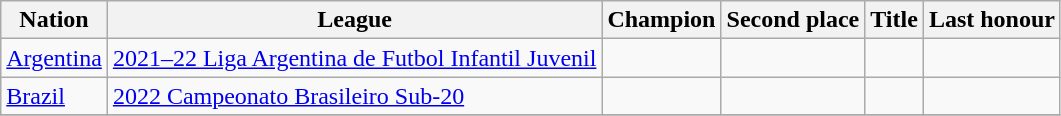<table class="wikitable sortable">
<tr>
<th>Nation</th>
<th>League</th>
<th>Champion</th>
<th>Second place</th>
<th data-sort-type="number">Title</th>
<th>Last honour</th>
</tr>
<tr>
<td> <a href='#'>Argentina</a></td>
<td><a href='#'>2021–22 Liga Argentina de Futbol Infantil Juvenil</a></td>
<td></td>
<td></td>
<td></td>
<td></td>
</tr>
<tr>
<td> <a href='#'>Brazil</a></td>
<td><a href='#'>2022 Campeonato Brasileiro Sub-20</a></td>
<td></td>
<td></td>
<td></td>
<td></td>
</tr>
<tr>
</tr>
</table>
